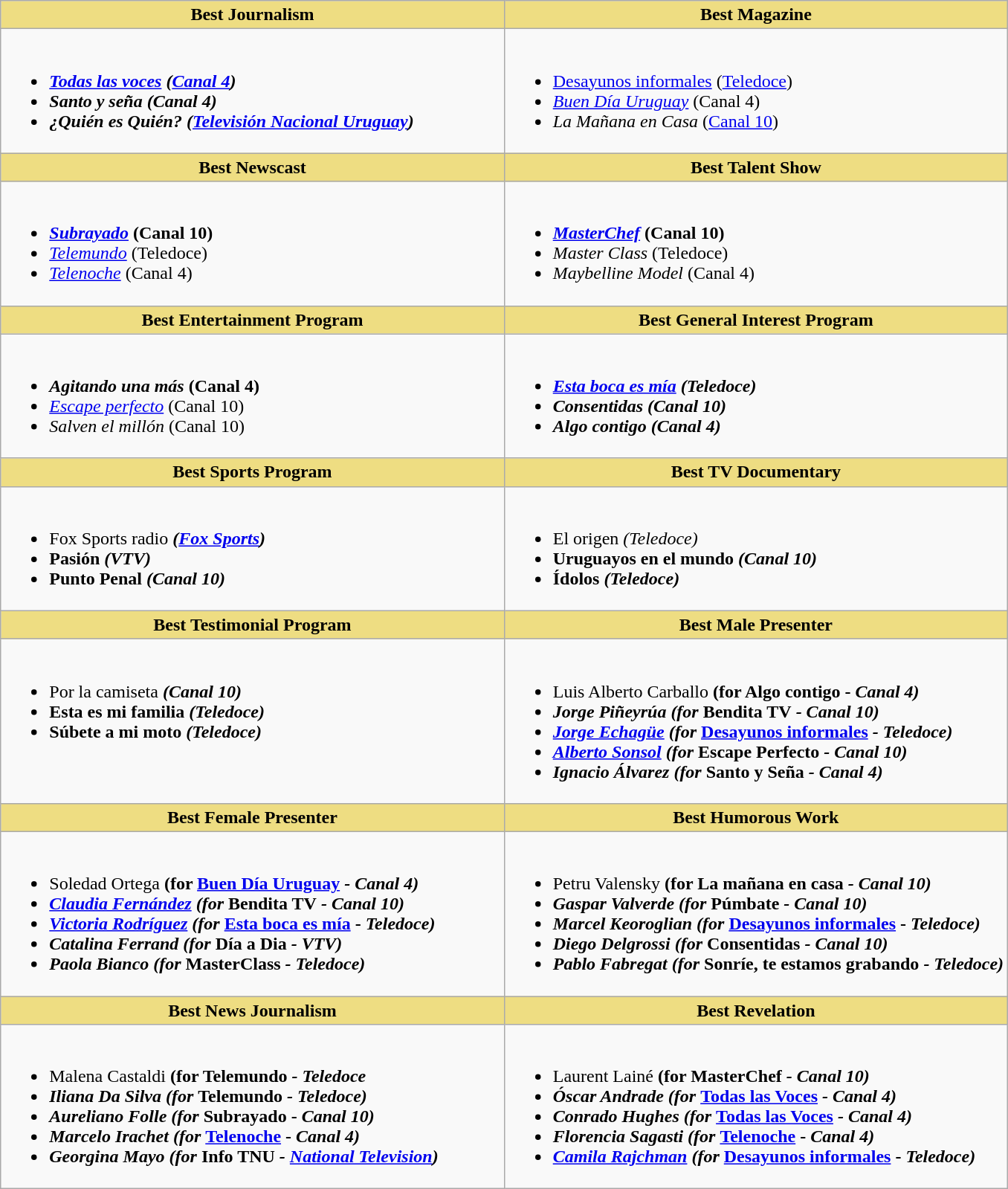<table class="wikitable">
<tr>
<th style="background:#EEDD82; width:50%">Best Journalism</th>
<th style="background:#EEDD82; width:50%">Best Magazine</th>
</tr>
<tr>
<td valign="top"><br><ul><li><strong><em><a href='#'>Todas las voces</a><em> (<a href='#'>Canal 4</a>)<strong></li><li></em>Santo y seña<em> (Canal 4)</li><li></em>¿Quién es Quién?<em> (<a href='#'>Televisión Nacional Uruguay</a>)</li></ul></td>
<td valign="top"><br><ul><li></em></strong><a href='#'>Desayunos informales</a></em> (<a href='#'>Teledoce</a>)</strong></li><li><em><a href='#'>Buen Día Uruguay</a></em> (Canal 4)</li><li><em>La Mañana en Casa</em> (<a href='#'>Canal 10</a>)</li></ul></td>
</tr>
<tr>
<th style="background:#EEDD82; width:50%">Best Newscast</th>
<th style="background:#EEDD82; width:50%">Best Talent Show</th>
</tr>
<tr>
<td valign="top"><br><ul><li><strong><em><a href='#'>Subrayado</a></em></strong> <strong>(Canal 10)</strong></li><li><em><a href='#'>Telemundo</a></em> (Teledoce)</li><li><em><a href='#'>Telenoche</a></em> (Canal 4)</li></ul></td>
<td valign="top"><br><ul><li><strong><em><a href='#'>MasterChef</a></em></strong> <strong>(Canal 10)</strong></li><li><em>Master Class</em> (Teledoce)</li><li><em>Maybelline Model</em> (Canal 4)</li></ul></td>
</tr>
<tr>
<th style="background:#EEDD82; width:50%">Best Entertainment Program</th>
<th style="background:#EEDD82; width:50%">Best General Interest Program</th>
</tr>
<tr>
<td valign="top"><br><ul><li><strong><em>Agitando una más</em></strong> <strong>(Canal 4)</strong></li><li><em><a href='#'>Escape perfecto</a></em> (Canal 10)</li><li><em>Salven el millón</em> (Canal 10)</li></ul></td>
<td valign="top"><br><ul><li><strong><em><a href='#'>Esta boca es mía</a><em> (Teledoce)<strong></li><li>Consentidas (Canal 10)</li><li></em>Algo contigo<em> (Canal 4)</li></ul></td>
</tr>
<tr>
<th style="background:#EEDD82; width:50%">Best Sports Program</th>
<th style="background:#EEDD82; width:50%">Best TV Documentary</th>
</tr>
<tr>
<td valign="top"><br><ul><li></em></strong>Fox Sports radio<strong><em> (<a href='#'>Fox Sports</a>)</li><li></em>Pasión<em> (VTV)</li><li></em>Punto Penal<em> (Canal 10)</li></ul></td>
<td valign="top"><br><ul><li></em></strong>El origen<strong><em> </strong>(Teledoce)<strong></li><li></em>Uruguayos en el mundo<em> (Canal 10)</li><li></em>Ídolos<em> (Teledoce)</li></ul></td>
</tr>
<tr>
<th style="background:#EEDD82; width:50%">Best Testimonial Program</th>
<th style="background:#EEDD82; width:50%">Best Male Presenter</th>
</tr>
<tr>
<td valign="top"><br><ul><li></em></strong>Por la camiseta<strong><em> (Canal 10)</li><li></em>Esta es mi familia<em> (Teledoce)</li><li></em>Súbete a mi moto<em> (Teledoce)</li></ul></td>
<td valign="top"><br><ul><li></strong>Luis Alberto Carballo<strong> (for </em>Algo contigo -<em> Canal 4)</li><li>Jorge Piñeyrúa (for </em>Bendita TV<em> - Canal 10)</li><li><a href='#'>Jorge Echagüe</a> (for </em><a href='#'>Desayunos informales</a><em> - Teledoce)</li><li><a href='#'>Alberto Sonsol</a> (for </em>Escape Perfecto<em> - Canal 10)</li><li>Ignacio Álvarez (for </em>Santo y Seña<em> - Canal 4)</li></ul></td>
</tr>
<tr>
<th style="background:#EEDD82; width:50%">Best Female Presenter</th>
<th style="background:#EEDD82; width:50%">Best Humorous Work</th>
</tr>
<tr>
<td valign="top"><br><ul><li></strong>Soledad Ortega<strong> (for </em><a href='#'>Buen Día Uruguay</a><em> - Canal 4)</li><li><a href='#'>Claudia Fernández</a> (for </em>Bendita TV<em> - Canal 10)</li><li><a href='#'>Victoria Rodríguez</a> (for </em><a href='#'>Esta boca es mía</a> -<em> Teledoce)</li><li>Catalina Ferrand (for </em>Día a Dia<em> - VTV)</li><li>Paola Bianco (for </em>MasterClass<em> - Teledoce)</li></ul></td>
<td valign="top"><br><ul><li></strong>Petru Valensky<strong> (for </em>La mañana en casa<em> - Canal 10)</li><li>Gaspar Valverde (for </em>Púmbate<em> - Canal 10)</li><li>Marcel Keoroglian (for </em><a href='#'>Desayunos informales</a> -<em> Teledoce)</li><li>Diego Delgrossi (for </em>Consentidas<em> - Canal 10)</li><li>Pablo Fabregat (for </em>Sonríe, te estamos grabando<em> - Teledoce)</li></ul></td>
</tr>
<tr>
<th style="background:#EEDD82; width:50%">Best News Journalism</th>
<th style="background:#EEDD82; width:50%">Best Revelation</th>
</tr>
<tr>
<td valign="top"><br><ul><li></strong>Malena Castaldi<strong> (for </em>Telemundo<em> - Teledoce</li><li>Iliana Da Silva (for </em>Telemundo<em> - Teledoce)</li><li>Aureliano Folle (for </em>Subrayado -<em> Canal 10)</li><li>Marcelo Irachet (for </em><a href='#'>Telenoche</a> -<em> Canal 4)</li><li>Georgina Mayo (for </em>Info TNU<em> - <a href='#'>National Television</a>)</li></ul></td>
<td valign="top"><br><ul><li></strong>Laurent Lainé<strong> (for </em>MasterChef<em> - Canal 10)</li><li>Óscar Andrade (for </em><a href='#'>Todas las Voces</a><em> - Canal 4)</li><li>Conrado Hughes (for </em><a href='#'>Todas las Voces</a><em> - Canal 4)</li><li>Florencia Sagasti (for </em><a href='#'>Telenoche</a> -<em> Canal 4)</li><li><a href='#'>Camila Rajchman</a> (for </em><a href='#'>Desayunos informales</a> -<em> Teledoce)</li></ul></td>
</tr>
</table>
